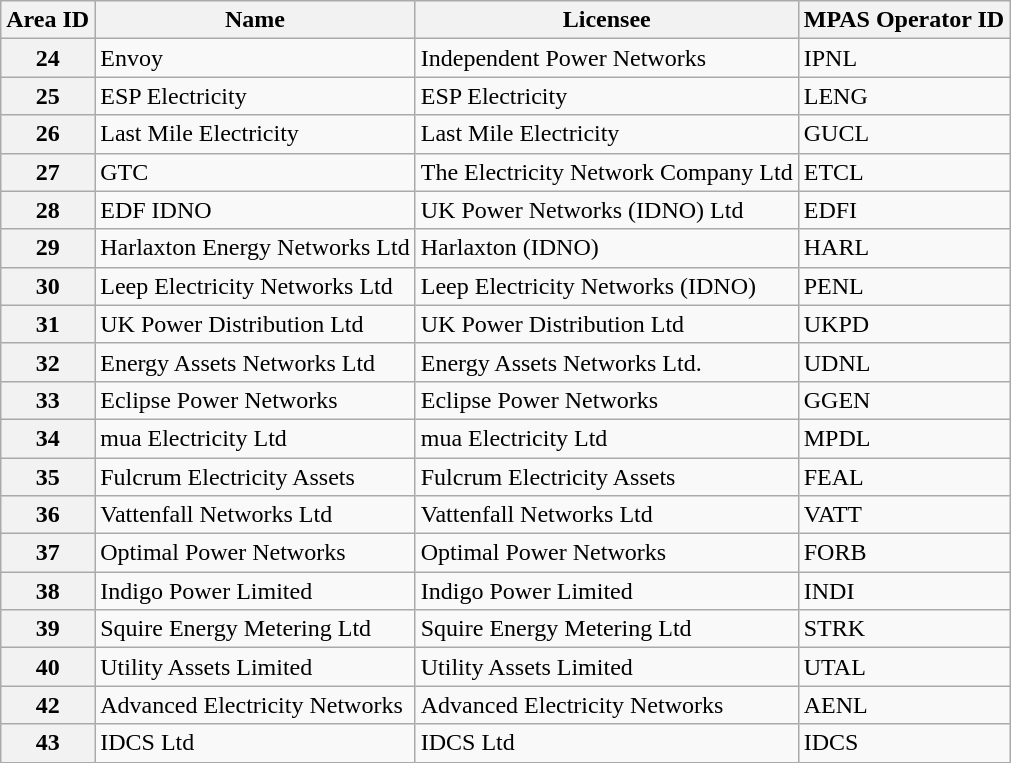<table class="wikitable sortable">
<tr>
<th>Area ID</th>
<th>Name</th>
<th>Licensee</th>
<th>MPAS Operator ID</th>
</tr>
<tr>
<th>24</th>
<td>Envoy</td>
<td>Independent Power Networks</td>
<td>IPNL</td>
</tr>
<tr>
<th>25</th>
<td>ESP Electricity</td>
<td>ESP Electricity</td>
<td>LENG</td>
</tr>
<tr>
<th>26</th>
<td>Last Mile Electricity</td>
<td>Last Mile Electricity</td>
<td>GUCL</td>
</tr>
<tr>
<th>27</th>
<td>GTC</td>
<td>The Electricity Network Company Ltd</td>
<td>ETCL</td>
</tr>
<tr>
<th>28</th>
<td>EDF IDNO</td>
<td>UK Power Networks (IDNO) Ltd</td>
<td>EDFI</td>
</tr>
<tr>
<th>29</th>
<td>Harlaxton Energy Networks Ltd</td>
<td>Harlaxton (IDNO)</td>
<td>HARL</td>
</tr>
<tr>
<th>30</th>
<td>Leep Electricity Networks Ltd</td>
<td>Leep Electricity Networks (IDNO)</td>
<td>PENL</td>
</tr>
<tr>
<th>31</th>
<td>UK Power Distribution Ltd</td>
<td>UK Power Distribution Ltd</td>
<td>UKPD</td>
</tr>
<tr>
<th>32</th>
<td>Energy Assets Networks Ltd</td>
<td>Energy Assets Networks Ltd.</td>
<td>UDNL</td>
</tr>
<tr>
<th>33</th>
<td>Eclipse Power Networks</td>
<td>Eclipse Power Networks</td>
<td>GGEN</td>
</tr>
<tr>
<th>34</th>
<td>mua Electricity Ltd</td>
<td>mua Electricity Ltd</td>
<td>MPDL</td>
</tr>
<tr>
<th>35</th>
<td>Fulcrum Electricity Assets</td>
<td>Fulcrum Electricity Assets</td>
<td>FEAL</td>
</tr>
<tr>
<th>36</th>
<td>Vattenfall Networks Ltd</td>
<td>Vattenfall Networks Ltd</td>
<td>VATT</td>
</tr>
<tr>
<th>37</th>
<td>Optimal Power Networks</td>
<td>Optimal Power Networks</td>
<td>FORB</td>
</tr>
<tr>
<th>38</th>
<td>Indigo Power Limited</td>
<td>Indigo Power Limited</td>
<td>INDI</td>
</tr>
<tr>
<th>39</th>
<td>Squire Energy Metering Ltd</td>
<td>Squire Energy Metering Ltd</td>
<td>STRK</td>
</tr>
<tr>
<th>40</th>
<td>Utility Assets Limited</td>
<td>Utility Assets Limited</td>
<td>UTAL</td>
</tr>
<tr>
<th>42</th>
<td>Advanced Electricity Networks</td>
<td>Advanced Electricity Networks</td>
<td>AENL</td>
</tr>
<tr>
<th>43</th>
<td>IDCS Ltd</td>
<td>IDCS Ltd</td>
<td>IDCS</td>
</tr>
</table>
